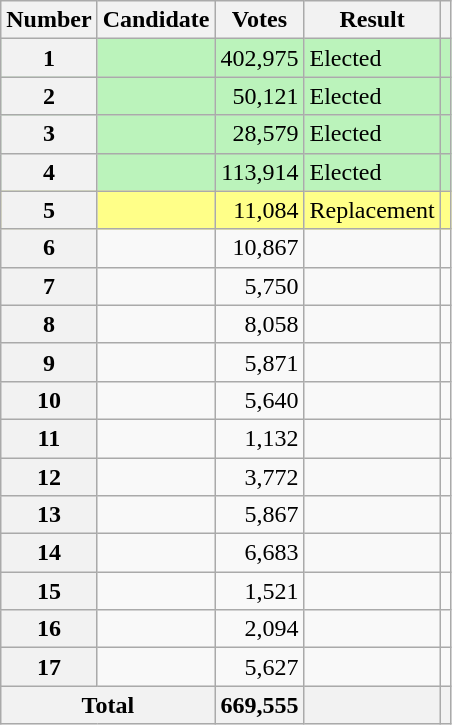<table class="wikitable sortable">
<tr>
<th scope="col">Number</th>
<th scope="col">Candidate</th>
<th scope="col">Votes</th>
<th scope="col">Result</th>
<th scope="col" class="unsortable"></th>
</tr>
<tr bgcolor=bbf3bb>
<th scope="row">1</th>
<td></td>
<td style="text-align:right">402,975</td>
<td>Elected</td>
<td></td>
</tr>
<tr bgcolor=bbf3bb>
<th scope="row">2</th>
<td></td>
<td style="text-align:right">50,121</td>
<td>Elected</td>
<td></td>
</tr>
<tr bgcolor=bbf3bb>
<th scope="row">3</th>
<td></td>
<td style="text-align:right">28,579</td>
<td>Elected</td>
<td></td>
</tr>
<tr bgcolor=bbf3bb>
<th scope="row">4</th>
<td></td>
<td style="text-align:right">113,914</td>
<td>Elected</td>
<td></td>
</tr>
<tr bgcolor=#FF8>
<th scope="row">5</th>
<td></td>
<td style="text-align:right">11,084</td>
<td>Replacement</td>
<td></td>
</tr>
<tr>
<th scope="row">6</th>
<td></td>
<td style="text-align:right">10,867</td>
<td></td>
<td></td>
</tr>
<tr>
<th scope="row">7</th>
<td></td>
<td style="text-align:right">5,750</td>
<td></td>
<td></td>
</tr>
<tr>
<th scope="row">8</th>
<td></td>
<td style="text-align:right">8,058</td>
<td></td>
<td></td>
</tr>
<tr>
<th scope="row">9</th>
<td></td>
<td style="text-align:right">5,871</td>
<td></td>
<td></td>
</tr>
<tr>
<th scope="row">10</th>
<td></td>
<td style="text-align:right">5,640</td>
<td></td>
<td></td>
</tr>
<tr>
<th scope="row">11</th>
<td></td>
<td style="text-align:right">1,132</td>
<td></td>
<td></td>
</tr>
<tr>
<th scope="row">12</th>
<td></td>
<td style="text-align:right">3,772</td>
<td></td>
<td></td>
</tr>
<tr>
<th scope="row">13</th>
<td></td>
<td style="text-align:right">5,867</td>
<td></td>
<td></td>
</tr>
<tr>
<th scope="row">14</th>
<td></td>
<td style="text-align:right">6,683</td>
<td></td>
<td></td>
</tr>
<tr>
<th scope="row">15</th>
<td></td>
<td style="text-align:right">1,521</td>
<td></td>
<td></td>
</tr>
<tr>
<th scope="row">16</th>
<td></td>
<td style="text-align:right">2,094</td>
<td></td>
<td></td>
</tr>
<tr>
<th scope="row">17</th>
<td></td>
<td style="text-align:right">5,627</td>
<td></td>
<td></td>
</tr>
<tr class="sortbottom">
<th scope="row" colspan="2">Total</th>
<th style="text-align:right">669,555</th>
<th></th>
<th></th>
</tr>
</table>
